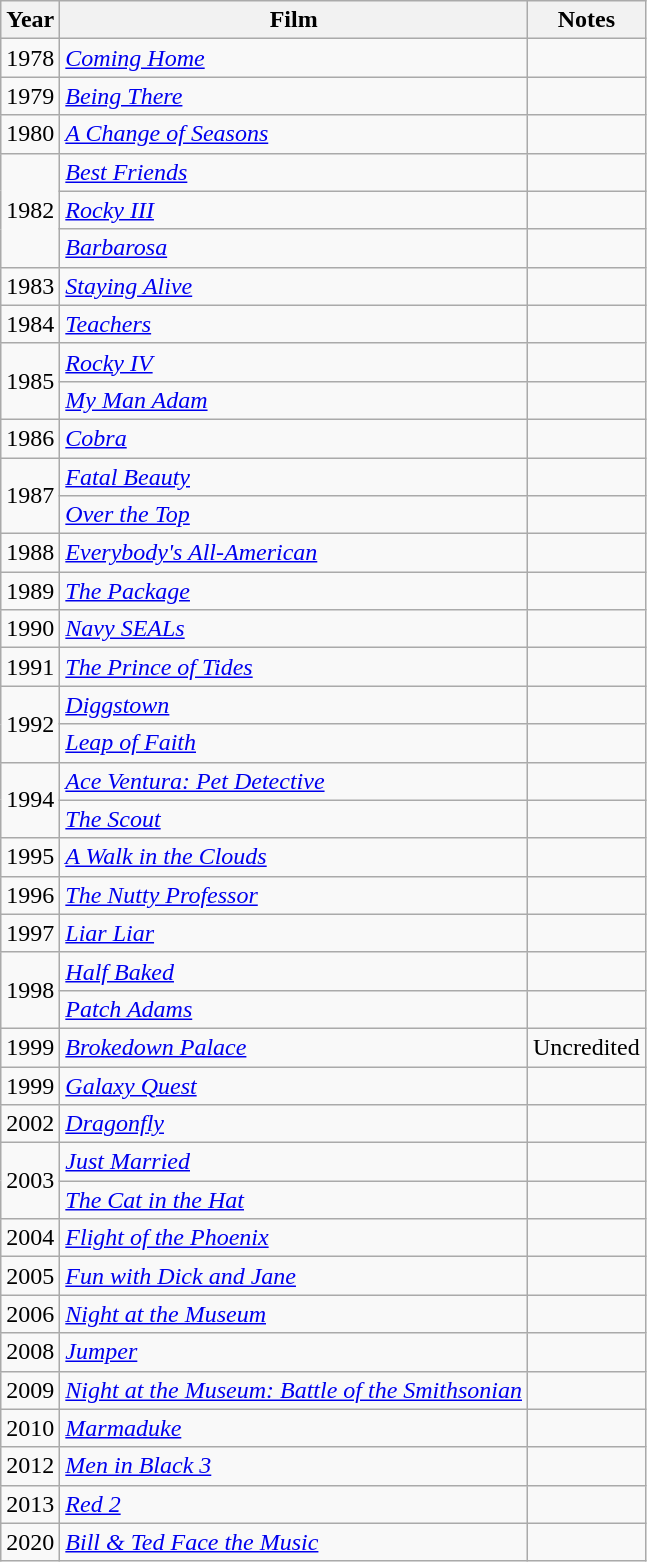<table class="wikitable">
<tr>
<th>Year</th>
<th>Film</th>
<th>Notes</th>
</tr>
<tr>
<td>1978</td>
<td><em><a href='#'>Coming Home</a></em></td>
<td></td>
</tr>
<tr>
<td>1979</td>
<td><em><a href='#'>Being There</a></em></td>
<td></td>
</tr>
<tr>
<td>1980</td>
<td><em><a href='#'>A Change of Seasons</a></em></td>
<td></td>
</tr>
<tr>
<td rowspan="3">1982</td>
<td><em><a href='#'>Best Friends</a></em></td>
<td></td>
</tr>
<tr>
<td><em><a href='#'>Rocky III</a></em></td>
<td></td>
</tr>
<tr>
<td><em><a href='#'>Barbarosa</a></em></td>
<td></td>
</tr>
<tr>
<td>1983</td>
<td><em><a href='#'>Staying Alive</a></em></td>
<td></td>
</tr>
<tr>
<td>1984</td>
<td><em><a href='#'>Teachers</a></em></td>
<td></td>
</tr>
<tr>
<td rowspan="2">1985</td>
<td><em><a href='#'>Rocky IV</a></em></td>
<td></td>
</tr>
<tr>
<td><em><a href='#'>My Man Adam</a></em></td>
<td></td>
</tr>
<tr>
<td>1986</td>
<td><em><a href='#'>Cobra</a></em></td>
<td></td>
</tr>
<tr>
<td rowspan="2">1987</td>
<td><em><a href='#'>Fatal Beauty</a></em></td>
<td></td>
</tr>
<tr>
<td><em><a href='#'>Over the Top</a></em></td>
<td></td>
</tr>
<tr>
<td>1988</td>
<td><em><a href='#'>Everybody's All-American</a></em></td>
<td></td>
</tr>
<tr>
<td>1989</td>
<td><em><a href='#'>The Package</a></em></td>
<td></td>
</tr>
<tr>
<td>1990</td>
<td><em><a href='#'>Navy SEALs</a></em></td>
<td></td>
</tr>
<tr>
<td>1991</td>
<td><em><a href='#'>The Prince of Tides</a></em></td>
<td></td>
</tr>
<tr>
<td rowspan="2">1992</td>
<td><em><a href='#'>Diggstown</a></em></td>
<td></td>
</tr>
<tr>
<td><em><a href='#'>Leap of Faith</a></em></td>
<td></td>
</tr>
<tr>
<td rowspan="2">1994</td>
<td><em><a href='#'>Ace Ventura: Pet Detective</a></em></td>
<td></td>
</tr>
<tr>
<td><em><a href='#'>The Scout</a></em></td>
<td></td>
</tr>
<tr>
<td>1995</td>
<td><em><a href='#'>A Walk in the Clouds</a></em></td>
<td></td>
</tr>
<tr>
<td>1996</td>
<td><em><a href='#'>The Nutty Professor</a></em></td>
<td></td>
</tr>
<tr>
<td>1997</td>
<td><em><a href='#'>Liar Liar</a></em></td>
<td></td>
</tr>
<tr>
<td rowspan="2">1998</td>
<td><em><a href='#'>Half Baked</a></em></td>
<td></td>
</tr>
<tr>
<td><em><a href='#'>Patch Adams</a></em></td>
<td></td>
</tr>
<tr>
<td>1999</td>
<td><em><a href='#'>Brokedown Palace</a></em></td>
<td>Uncredited</td>
</tr>
<tr>
<td>1999</td>
<td><em><a href='#'>Galaxy Quest</a></em></td>
<td></td>
</tr>
<tr>
<td>2002</td>
<td><em><a href='#'>Dragonfly</a></em></td>
<td></td>
</tr>
<tr>
<td rowspan="2">2003</td>
<td><em><a href='#'>Just Married</a></em></td>
<td></td>
</tr>
<tr>
<td><em><a href='#'>The Cat in the Hat</a></em></td>
<td></td>
</tr>
<tr>
<td>2004</td>
<td><em><a href='#'>Flight of the Phoenix</a></em></td>
<td></td>
</tr>
<tr>
<td>2005</td>
<td><em><a href='#'>Fun with Dick and Jane</a></em></td>
<td></td>
</tr>
<tr>
<td>2006</td>
<td><em><a href='#'>Night at the Museum</a></em></td>
<td></td>
</tr>
<tr>
<td>2008</td>
<td><em><a href='#'>Jumper</a></em></td>
<td></td>
</tr>
<tr>
<td>2009</td>
<td><em><a href='#'>Night at the Museum: Battle of the Smithsonian</a></em></td>
<td></td>
</tr>
<tr>
<td>2010</td>
<td><em><a href='#'>Marmaduke</a></em></td>
<td></td>
</tr>
<tr>
<td>2012</td>
<td><em><a href='#'>Men in Black 3</a></em></td>
<td></td>
</tr>
<tr>
<td>2013</td>
<td><em><a href='#'>Red 2</a></em></td>
<td></td>
</tr>
<tr>
<td>2020</td>
<td><em><a href='#'>Bill & Ted Face the Music</a></em></td>
<td></td>
</tr>
</table>
